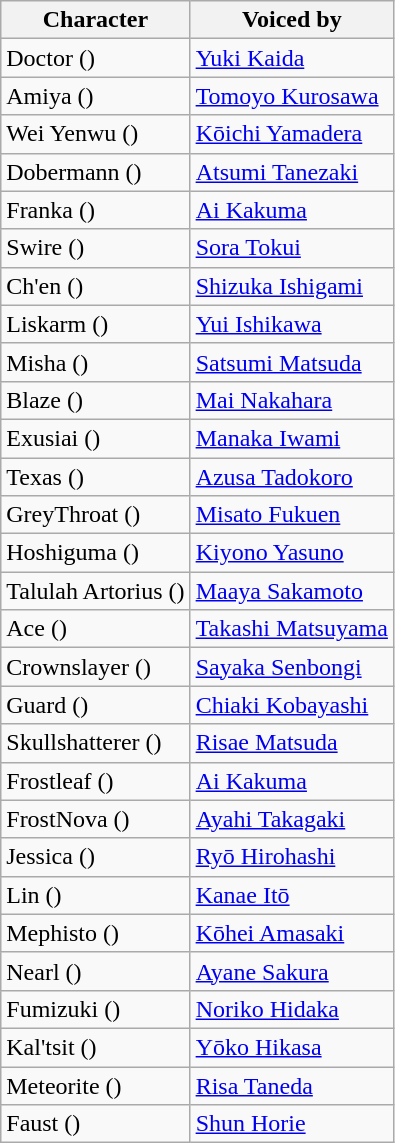<table class="wikitable sortable">
<tr>
<th>Character</th>
<th>Voiced by</th>
</tr>
<tr>
<td>Doctor ()</td>
<td><a href='#'>Yuki Kaida</a></td>
</tr>
<tr>
<td>Amiya ()</td>
<td><a href='#'>Tomoyo Kurosawa</a></td>
</tr>
<tr>
<td>Wei Yenwu ()</td>
<td><a href='#'>Kōichi Yamadera</a></td>
</tr>
<tr>
<td>Dobermann ()</td>
<td><a href='#'>Atsumi Tanezaki</a></td>
</tr>
<tr>
<td>Franka ()</td>
<td><a href='#'>Ai Kakuma</a></td>
</tr>
<tr>
<td>Swire ()</td>
<td><a href='#'>Sora Tokui</a></td>
</tr>
<tr>
<td>Ch'en ()</td>
<td><a href='#'>Shizuka Ishigami</a></td>
</tr>
<tr>
<td>Liskarm ()</td>
<td><a href='#'>Yui Ishikawa</a></td>
</tr>
<tr>
<td>Misha ()</td>
<td><a href='#'>Satsumi Matsuda</a></td>
</tr>
<tr>
<td>Blaze ()</td>
<td><a href='#'>Mai Nakahara</a></td>
</tr>
<tr>
<td>Exusiai ()</td>
<td><a href='#'>Manaka Iwami</a></td>
</tr>
<tr>
<td>Texas ()</td>
<td><a href='#'>Azusa Tadokoro</a></td>
</tr>
<tr>
<td>GreyThroat ()</td>
<td><a href='#'>Misato Fukuen</a></td>
</tr>
<tr>
<td>Hoshiguma ()</td>
<td><a href='#'>Kiyono Yasuno</a></td>
</tr>
<tr>
<td>Talulah Artorius ()</td>
<td><a href='#'>Maaya Sakamoto</a></td>
</tr>
<tr>
<td>Ace ()</td>
<td><a href='#'>Takashi Matsuyama</a></td>
</tr>
<tr>
<td>Crownslayer ()</td>
<td><a href='#'>Sayaka Senbongi</a></td>
</tr>
<tr>
<td>Guard ()</td>
<td><a href='#'>Chiaki Kobayashi</a></td>
</tr>
<tr>
<td>Skullshatterer ()</td>
<td><a href='#'>Risae Matsuda</a></td>
</tr>
<tr>
<td>Frostleaf ()</td>
<td><a href='#'>Ai Kakuma</a></td>
</tr>
<tr>
<td>FrostNova ()</td>
<td><a href='#'>Ayahi Takagaki</a></td>
</tr>
<tr>
<td>Jessica ()</td>
<td><a href='#'>Ryō Hirohashi</a></td>
</tr>
<tr>
<td>Lin ()</td>
<td><a href='#'>Kanae Itō</a></td>
</tr>
<tr>
<td>Mephisto ()</td>
<td><a href='#'>Kōhei Amasaki</a></td>
</tr>
<tr>
<td>Nearl ()</td>
<td><a href='#'>Ayane Sakura</a></td>
</tr>
<tr>
<td>Fumizuki ()</td>
<td><a href='#'>Noriko Hidaka</a></td>
</tr>
<tr>
<td>Kal'tsit ()</td>
<td><a href='#'>Yōko Hikasa</a></td>
</tr>
<tr>
<td>Meteorite ()</td>
<td><a href='#'>Risa Taneda</a></td>
</tr>
<tr>
<td>Faust ()</td>
<td><a href='#'>Shun Horie</a></td>
</tr>
</table>
